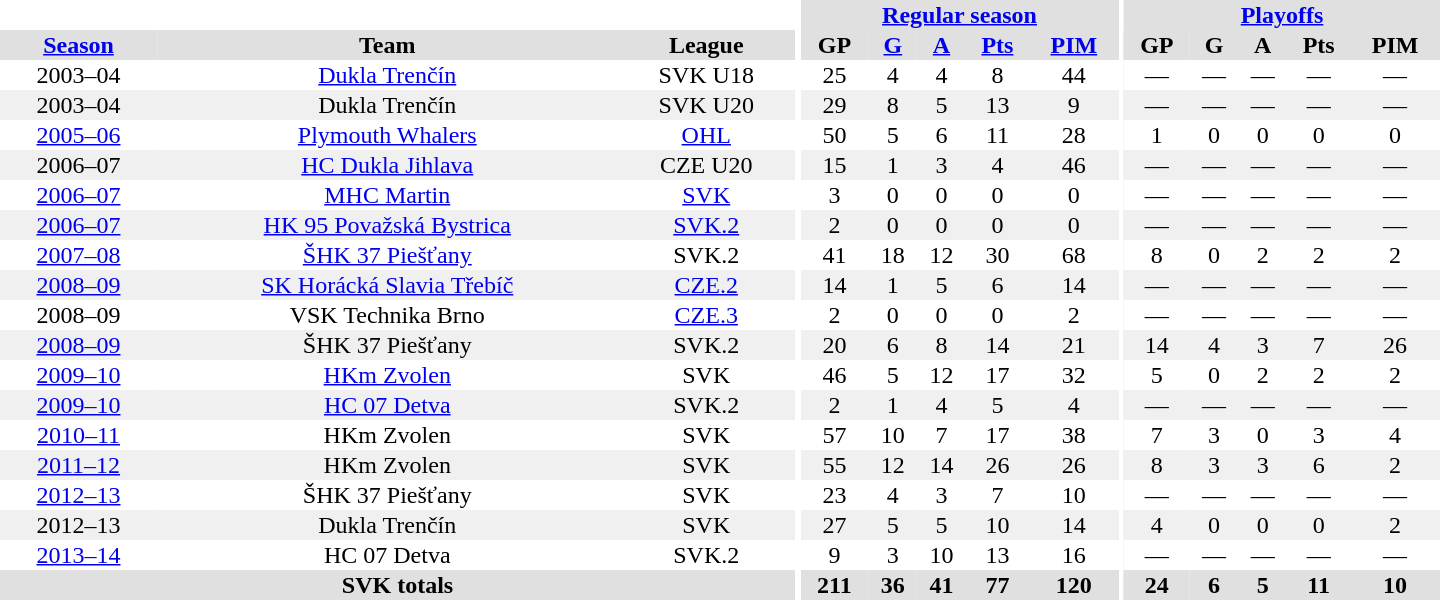<table border="0" cellpadding="1" cellspacing="0" style="text-align:center; width:60em">
<tr bgcolor="#e0e0e0">
<th colspan="3" bgcolor="#ffffff"></th>
<th rowspan="99" bgcolor="#ffffff"></th>
<th colspan="5"><a href='#'>Regular season</a></th>
<th rowspan="99" bgcolor="#ffffff"></th>
<th colspan="5"><a href='#'>Playoffs</a></th>
</tr>
<tr bgcolor="#e0e0e0">
<th><a href='#'>Season</a></th>
<th>Team</th>
<th>League</th>
<th>GP</th>
<th><a href='#'>G</a></th>
<th><a href='#'>A</a></th>
<th><a href='#'>Pts</a></th>
<th><a href='#'>PIM</a></th>
<th>GP</th>
<th>G</th>
<th>A</th>
<th>Pts</th>
<th>PIM</th>
</tr>
<tr>
<td>2003–04</td>
<td><a href='#'>Dukla Trenčín</a></td>
<td>SVK U18</td>
<td>25</td>
<td>4</td>
<td>4</td>
<td>8</td>
<td>44</td>
<td>—</td>
<td>—</td>
<td>—</td>
<td>—</td>
<td>—</td>
</tr>
<tr bgcolor="#f0f0f0">
<td>2003–04</td>
<td>Dukla Trenčín</td>
<td>SVK U20</td>
<td>29</td>
<td>8</td>
<td>5</td>
<td>13</td>
<td>9</td>
<td>—</td>
<td>—</td>
<td>—</td>
<td>—</td>
<td>—</td>
</tr>
<tr>
<td><a href='#'>2005–06</a></td>
<td><a href='#'>Plymouth Whalers</a></td>
<td><a href='#'>OHL</a></td>
<td>50</td>
<td>5</td>
<td>6</td>
<td>11</td>
<td>28</td>
<td>1</td>
<td>0</td>
<td>0</td>
<td>0</td>
<td>0</td>
</tr>
<tr bgcolor="#f0f0f0">
<td>2006–07</td>
<td><a href='#'>HC Dukla Jihlava</a></td>
<td>CZE U20</td>
<td>15</td>
<td>1</td>
<td>3</td>
<td>4</td>
<td>46</td>
<td>—</td>
<td>—</td>
<td>—</td>
<td>—</td>
<td>—</td>
</tr>
<tr>
<td><a href='#'>2006–07</a></td>
<td><a href='#'>MHC Martin</a></td>
<td><a href='#'>SVK</a></td>
<td>3</td>
<td>0</td>
<td>0</td>
<td>0</td>
<td>0</td>
<td>—</td>
<td>—</td>
<td>—</td>
<td>—</td>
<td>—</td>
</tr>
<tr bgcolor="#f0f0f0">
<td><a href='#'>2006–07</a></td>
<td><a href='#'>HK 95 Považská Bystrica</a></td>
<td><a href='#'>SVK.2</a></td>
<td>2</td>
<td>0</td>
<td>0</td>
<td>0</td>
<td>0</td>
<td>—</td>
<td>—</td>
<td>—</td>
<td>—</td>
<td>—</td>
</tr>
<tr>
<td><a href='#'>2007–08</a></td>
<td><a href='#'>ŠHK 37 Piešťany</a></td>
<td>SVK.2</td>
<td>41</td>
<td>18</td>
<td>12</td>
<td>30</td>
<td>68</td>
<td>8</td>
<td>0</td>
<td>2</td>
<td>2</td>
<td>2</td>
</tr>
<tr bgcolor="#f0f0f0">
<td><a href='#'>2008–09</a></td>
<td><a href='#'>SK Horácká Slavia Třebíč</a></td>
<td><a href='#'>CZE.2</a></td>
<td>14</td>
<td>1</td>
<td>5</td>
<td>6</td>
<td>14</td>
<td>—</td>
<td>—</td>
<td>—</td>
<td>—</td>
<td>—</td>
</tr>
<tr>
<td>2008–09</td>
<td>VSK Technika Brno</td>
<td><a href='#'>CZE.3</a></td>
<td>2</td>
<td>0</td>
<td>0</td>
<td>0</td>
<td>2</td>
<td>—</td>
<td>—</td>
<td>—</td>
<td>—</td>
<td>—</td>
</tr>
<tr bgcolor="#f0f0f0">
<td><a href='#'>2008–09</a></td>
<td>ŠHK 37 Piešťany</td>
<td>SVK.2</td>
<td>20</td>
<td>6</td>
<td>8</td>
<td>14</td>
<td>21</td>
<td>14</td>
<td>4</td>
<td>3</td>
<td>7</td>
<td>26</td>
</tr>
<tr>
<td><a href='#'>2009–10</a></td>
<td><a href='#'>HKm Zvolen</a></td>
<td>SVK</td>
<td>46</td>
<td>5</td>
<td>12</td>
<td>17</td>
<td>32</td>
<td>5</td>
<td>0</td>
<td>2</td>
<td>2</td>
<td>2</td>
</tr>
<tr bgcolor="#f0f0f0">
<td><a href='#'>2009–10</a></td>
<td><a href='#'>HC 07 Detva</a></td>
<td>SVK.2</td>
<td>2</td>
<td>1</td>
<td>4</td>
<td>5</td>
<td>4</td>
<td>—</td>
<td>—</td>
<td>—</td>
<td>—</td>
<td>—</td>
</tr>
<tr>
<td><a href='#'>2010–11</a></td>
<td>HKm Zvolen</td>
<td>SVK</td>
<td>57</td>
<td>10</td>
<td>7</td>
<td>17</td>
<td>38</td>
<td>7</td>
<td>3</td>
<td>0</td>
<td>3</td>
<td>4</td>
</tr>
<tr bgcolor="#f0f0f0">
<td><a href='#'>2011–12</a></td>
<td>HKm Zvolen</td>
<td>SVK</td>
<td>55</td>
<td>12</td>
<td>14</td>
<td>26</td>
<td>26</td>
<td>8</td>
<td>3</td>
<td>3</td>
<td>6</td>
<td>2</td>
</tr>
<tr>
<td><a href='#'>2012–13</a></td>
<td>ŠHK 37 Piešťany</td>
<td>SVK</td>
<td>23</td>
<td>4</td>
<td>3</td>
<td>7</td>
<td>10</td>
<td>—</td>
<td>—</td>
<td>—</td>
<td>—</td>
<td>—</td>
</tr>
<tr bgcolor="#f0f0f0">
<td>2012–13</td>
<td>Dukla Trenčín</td>
<td>SVK</td>
<td>27</td>
<td>5</td>
<td>5</td>
<td>10</td>
<td>14</td>
<td>4</td>
<td>0</td>
<td>0</td>
<td>0</td>
<td>2</td>
</tr>
<tr>
<td><a href='#'>2013–14</a></td>
<td>HC 07 Detva</td>
<td>SVK.2</td>
<td>9</td>
<td>3</td>
<td>10</td>
<td>13</td>
<td>16</td>
<td>—</td>
<td>—</td>
<td>—</td>
<td>—</td>
<td>—</td>
</tr>
<tr bgcolor="#e0e0e0">
<th colspan="3">SVK totals</th>
<th>211</th>
<th>36</th>
<th>41</th>
<th>77</th>
<th>120</th>
<th>24</th>
<th>6</th>
<th>5</th>
<th>11</th>
<th>10</th>
</tr>
</table>
